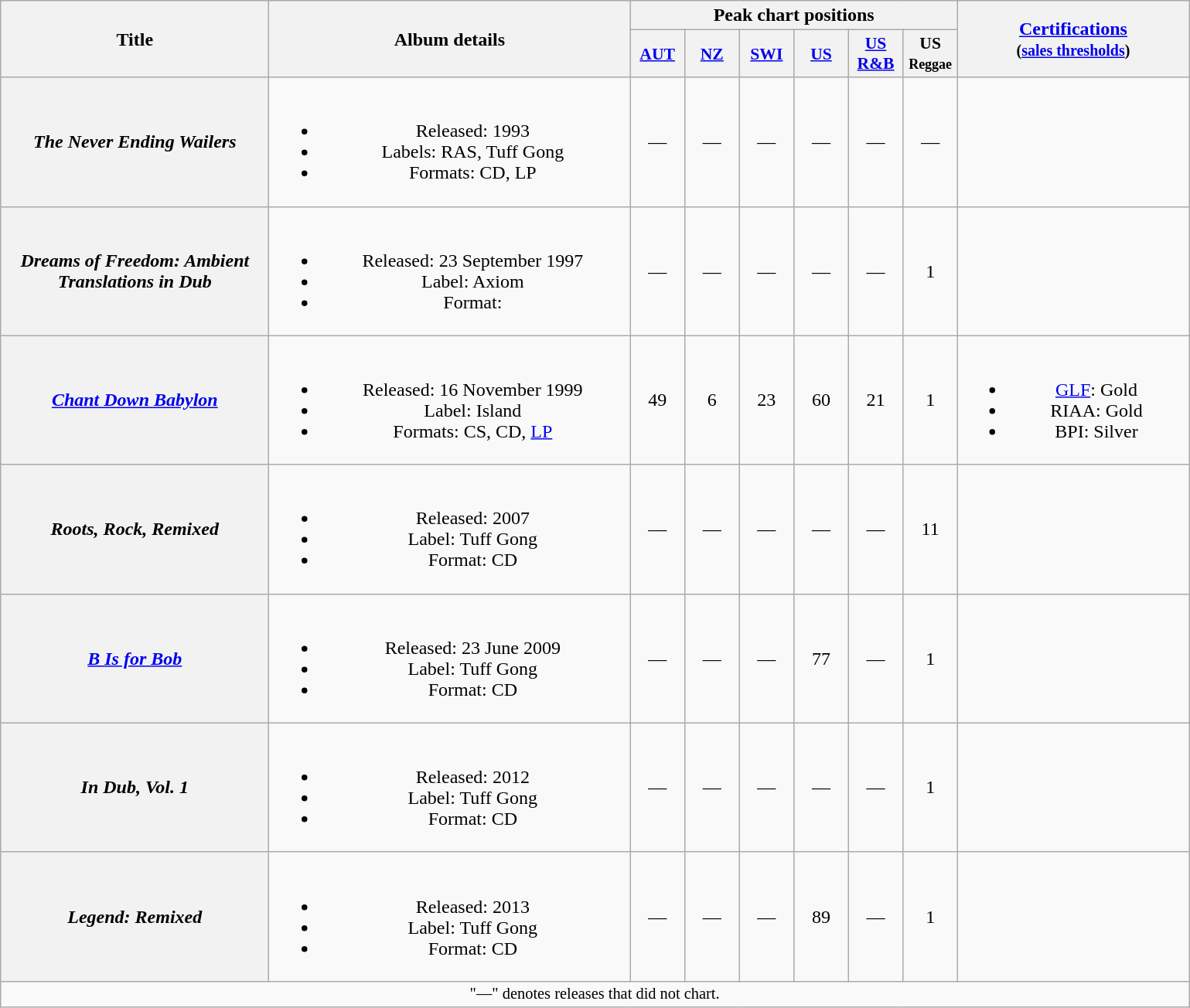<table class="wikitable plainrowheaders" style="text-align:center;">
<tr>
<th scope="col" rowspan="2" style="width:14em;">Title</th>
<th scope="col" rowspan="2" style="width:19em;">Album details</th>
<th scope="col" colspan="6">Peak chart positions</th>
<th scope="col" rowspan="2" style="width:12em;"><a href='#'>Certifications</a><br><small>(<a href='#'>sales thresholds</a>)</small></th>
</tr>
<tr>
<th scope="col" style="width:2.8em;font-size:90%;"><a href='#'>AUT</a><br></th>
<th scope="col" style="width:2.8em;font-size:90%;"><a href='#'>NZ</a><br></th>
<th scope="col" style="width:2.8em;font-size:90%;"><a href='#'>SWI</a><br></th>
<th scope="col" style="width:2.8em;font-size:90%;"><a href='#'>US</a></th>
<th scope="col" style="width:2.8em;font-size:90%;"><a href='#'>US<br>R&B</a></th>
<th scope="col" style="width:2.8em;font-size:90%;">US <small>Reggae</small></th>
</tr>
<tr>
<th scope="row"><em>The Never Ending Wailers</em></th>
<td><br><ul><li>Released: 1993</li><li>Labels: RAS, Tuff Gong</li><li>Formats: CD, LP</li></ul></td>
<td>—</td>
<td>—</td>
<td>—</td>
<td>—</td>
<td>—</td>
<td>—</td>
<td></td>
</tr>
<tr>
<th scope="row"><em>Dreams of Freedom: Ambient Translations in Dub</em></th>
<td><br><ul><li>Released: 23 September 1997</li><li>Label: Axiom</li><li>Format:</li></ul></td>
<td>—</td>
<td>—</td>
<td>—</td>
<td>—</td>
<td>—</td>
<td>1</td>
<td></td>
</tr>
<tr>
<th scope="row"><em><a href='#'>Chant Down Babylon</a></em></th>
<td><br><ul><li>Released: 16 November 1999</li><li>Label: Island</li><li>Formats: CS, CD, <a href='#'>LP</a></li></ul></td>
<td>49</td>
<td>6</td>
<td>23</td>
<td>60</td>
<td>21</td>
<td>1</td>
<td><br><ul><li><a href='#'>GLF</a>: Gold</li><li>RIAA: Gold</li><li>BPI: Silver</li></ul></td>
</tr>
<tr>
<th scope="row"><em>Roots, Rock, Remixed</em></th>
<td><br><ul><li>Released: 2007</li><li>Label: Tuff Gong</li><li>Format: CD</li></ul></td>
<td>—</td>
<td>—</td>
<td>—</td>
<td>—</td>
<td>—</td>
<td>11</td>
<td></td>
</tr>
<tr>
<th scope="row"><em><a href='#'>B Is for Bob</a></em></th>
<td><br><ul><li>Released: 23 June 2009</li><li>Label: Tuff Gong</li><li>Format: CD</li></ul></td>
<td>—</td>
<td>—</td>
<td>—</td>
<td>77</td>
<td>—</td>
<td>1</td>
<td></td>
</tr>
<tr>
<th scope="row"><em>In Dub, Vol. 1</em></th>
<td><br><ul><li>Released: 2012</li><li>Label: Tuff Gong</li><li>Format: CD</li></ul></td>
<td>—</td>
<td>—</td>
<td>—</td>
<td>—</td>
<td>—</td>
<td>1</td>
<td></td>
</tr>
<tr>
<th scope="row"><em>Legend: Remixed</em></th>
<td><br><ul><li>Released: 2013</li><li>Label: Tuff Gong</li><li>Format: CD</li></ul></td>
<td>—</td>
<td>—</td>
<td>—</td>
<td>89</td>
<td>—</td>
<td>1</td>
<td></td>
</tr>
<tr>
<td colspan="9" style="text-align:center; font-size:85%;">"—" denotes releases that did not chart.</td>
</tr>
</table>
